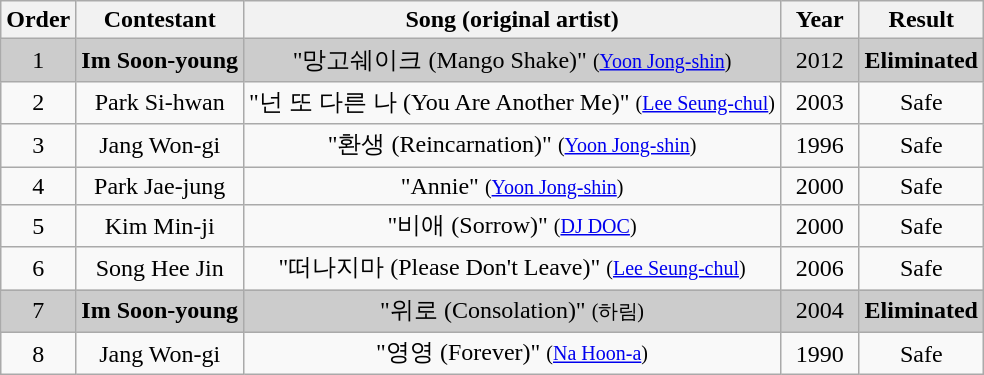<table class="wikitable plainrowheaders" style="text-align:center">
<tr>
<th scope="col">Order</th>
<th scope="col">Contestant</th>
<th scope="col">Song (original artist)</th>
<th scope="col" style="width:45px;">Year</th>
<th scope="col">Result</th>
</tr>
<tr style="background:#ccc;">
<td>1</td>
<td scope="row"><strong>Im Soon-young</strong></td>
<td>"망고쉐이크 (Mango Shake)" <small>(<a href='#'>Yoon Jong-shin</a>)</small></td>
<td>2012</td>
<td><strong>Eliminated</strong></td>
</tr>
<tr>
<td>2</td>
<td scope="row">Park Si-hwan</td>
<td>"넌 또 다른 나 (You Are Another Me)" <small>(<a href='#'>Lee Seung-chul</a>) </small></td>
<td>2003</td>
<td>Safe</td>
</tr>
<tr>
<td>3</td>
<td scope="row">Jang Won-gi</td>
<td>"환생 (Reincarnation)" <small>(<a href='#'>Yoon Jong-shin</a>)</small></td>
<td>1996</td>
<td>Safe</td>
</tr>
<tr>
<td>4</td>
<td scope="row">Park Jae-jung</td>
<td>"Annie" <small>(<a href='#'>Yoon Jong-shin</a>)</small></td>
<td>2000</td>
<td>Safe</td>
</tr>
<tr>
<td>5</td>
<td scope="row">Kim Min-ji</td>
<td>"비애 (Sorrow)" <small>(<a href='#'>DJ DOC</a>)</small></td>
<td>2000</td>
<td>Safe</td>
</tr>
<tr>
<td>6</td>
<td scope="row">Song Hee Jin</td>
<td>"떠나지마 (Please Don't Leave)" <small>(<a href='#'>Lee Seung-chul</a>)</small></td>
<td>2006</td>
<td>Safe</td>
</tr>
<tr style="background:#ccc;">
<td>7</td>
<td scope="row"><strong>Im Soon-young</strong></td>
<td>"위로 (Consolation)" <small>(하림)</small></td>
<td>2004</td>
<td><strong>Eliminated</strong></td>
</tr>
<tr>
<td>8</td>
<td scope="row">Jang Won-gi</td>
<td>"영영 (Forever)" <small>(<a href='#'>Na Hoon-a</a>)</small></td>
<td>1990</td>
<td>Safe</td>
</tr>
</table>
